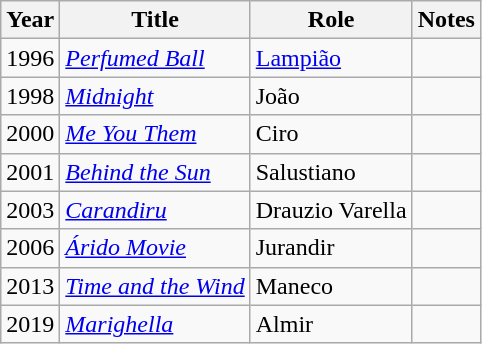<table class="wikitable sortable">
<tr>
<th>Year</th>
<th>Title</th>
<th>Role</th>
<th class="unsortable">Notes</th>
</tr>
<tr>
<td>1996</td>
<td><em><a href='#'>Perfumed Ball</a></em></td>
<td><a href='#'>Lampião</a></td>
<td></td>
</tr>
<tr>
<td>1998</td>
<td><em><a href='#'>Midnight</a></em></td>
<td>João</td>
<td></td>
</tr>
<tr>
<td>2000</td>
<td><em><a href='#'>Me You Them</a></em></td>
<td>Ciro</td>
<td></td>
</tr>
<tr>
<td>2001</td>
<td><em><a href='#'>Behind the Sun</a></em></td>
<td>Salustiano</td>
<td></td>
</tr>
<tr>
<td>2003</td>
<td><em><a href='#'>Carandiru</a></em></td>
<td>Drauzio Varella</td>
<td></td>
</tr>
<tr>
<td>2006</td>
<td><em><a href='#'>Árido Movie</a></em></td>
<td>Jurandir</td>
<td></td>
</tr>
<tr>
<td>2013</td>
<td><em><a href='#'>Time and the Wind</a></em></td>
<td>Maneco</td>
<td></td>
</tr>
<tr>
<td>2019</td>
<td><em><a href='#'>Marighella</a></em></td>
<td>Almir</td>
<td></td>
</tr>
</table>
